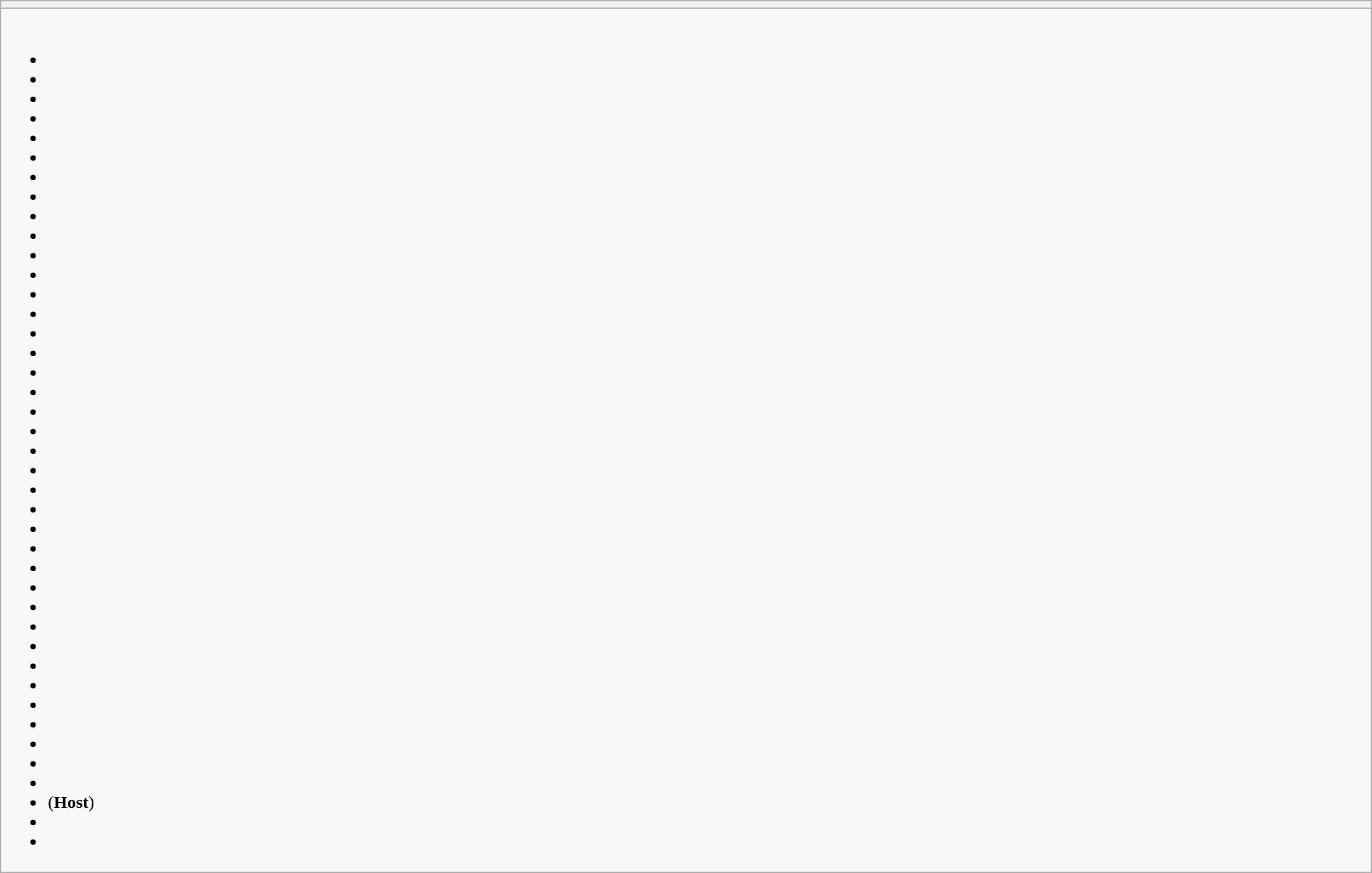<table class="wikitable collapsible" style="width:100%;">
<tr>
<th></th>
</tr>
<tr>
<td><br><ul><li></li><li></li><li></li><li></li><li></li><li></li><li></li><li></li><li></li><li></li><li></li><li></li><li></li><li></li><li></li><li></li><li></li><li></li><li></li><li></li><li></li><li></li><li></li><li></li><li></li><li></li><li></li><li></li><li></li><li></li><li></li><li></li><li></li><li></li><li></li><li></li><li></li><li></li><li> (<strong>Host</strong>)</li><li></li><li></li></ul></td>
</tr>
</table>
